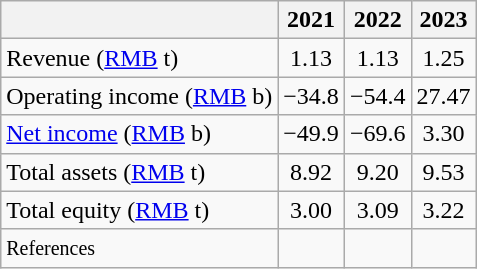<table class="wikitable" style="text-align:center;">
<tr>
<th></th>
<th>2021</th>
<th>2022</th>
<th>2023</th>
</tr>
<tr>
<td style="text-align:left;">Revenue (<a href='#'>RMB</a> t)</td>
<td>1.13</td>
<td>1.13</td>
<td>1.25</td>
</tr>
<tr>
<td style="text-align:left;">Operating income (<a href='#'>RMB</a> b)</td>
<td><span>−34.8</span></td>
<td><span>−54.4</span></td>
<td>27.47</td>
</tr>
<tr>
<td style="text-align:left;"><a href='#'>Net income</a> (<a href='#'>RMB</a> b)</td>
<td><span>−49.9</span></td>
<td><span>−69.6</span></td>
<td>3.30</td>
</tr>
<tr>
<td style="text-align:left;">Total assets (<a href='#'>RMB</a> t)</td>
<td>8.92</td>
<td>9.20</td>
<td>9.53</td>
</tr>
<tr>
<td style="text-align:left;">Total equity (<a href='#'>RMB</a> t)</td>
<td>3.00</td>
<td>3.09</td>
<td>3.22</td>
</tr>
<tr>
<td style="text-align:left;"><small>References</small></td>
<td></td>
<td></td>
<td></td>
</tr>
</table>
